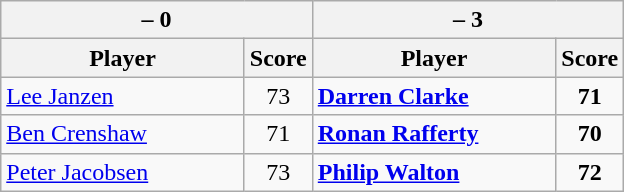<table class=wikitable>
<tr>
<th colspan=2> – 0</th>
<th colspan=2> – 3</th>
</tr>
<tr>
<th width=155>Player</th>
<th>Score</th>
<th width=155>Player</th>
<th>Score</th>
</tr>
<tr>
<td><a href='#'>Lee Janzen</a></td>
<td align=center>73</td>
<td><strong><a href='#'>Darren Clarke</a></strong></td>
<td align=center><strong>71</strong></td>
</tr>
<tr>
<td><a href='#'>Ben Crenshaw</a></td>
<td align=center>71</td>
<td><strong><a href='#'>Ronan Rafferty</a></strong></td>
<td align=center><strong>70</strong></td>
</tr>
<tr>
<td><a href='#'>Peter Jacobsen</a></td>
<td align=center>73</td>
<td><strong><a href='#'>Philip Walton</a></strong></td>
<td align=center><strong>72</strong></td>
</tr>
</table>
